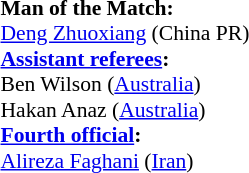<table style="width:50%; font-size:90%;">
<tr>
<td><br><strong>Man of the Match:</strong>
<br><a href='#'>Deng Zhuoxiang</a> (China PR)<br><strong><a href='#'>Assistant referees</a>:</strong>
<br>Ben Wilson (<a href='#'>Australia</a>)
<br>Hakan Anaz (<a href='#'>Australia</a>)
<br><strong><a href='#'>Fourth official</a>:</strong>
<br><a href='#'>Alireza Faghani</a> (<a href='#'>Iran</a>)</td>
</tr>
</table>
